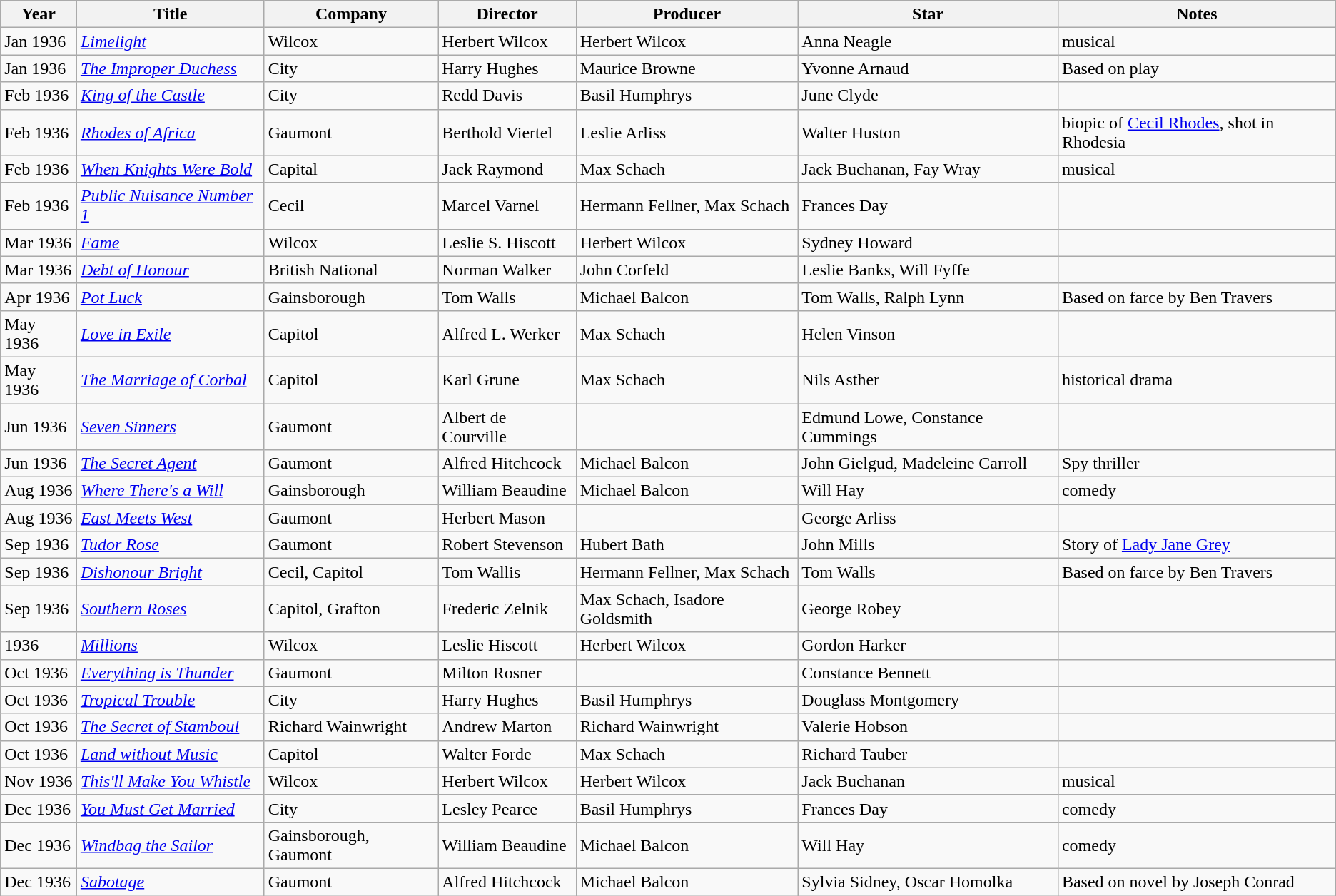<table class="wikitable sortable">
<tr>
<th>Year</th>
<th>Title</th>
<th>Company</th>
<th>Director</th>
<th>Producer</th>
<th>Star</th>
<th>Notes</th>
</tr>
<tr>
<td>Jan 1936</td>
<td><em><a href='#'>Limelight</a></em></td>
<td>Wilcox</td>
<td>Herbert Wilcox</td>
<td>Herbert Wilcox</td>
<td>Anna Neagle</td>
<td>musical</td>
</tr>
<tr>
<td>Jan 1936</td>
<td><em><a href='#'>The Improper Duchess</a></em></td>
<td>City</td>
<td>Harry Hughes</td>
<td>Maurice Browne</td>
<td>Yvonne Arnaud</td>
<td>Based on play</td>
</tr>
<tr>
<td>Feb 1936</td>
<td><em><a href='#'>King of the Castle</a></em></td>
<td>City</td>
<td>Redd Davis</td>
<td>Basil Humphrys</td>
<td>June Clyde</td>
<td></td>
</tr>
<tr>
<td>Feb 1936</td>
<td><em><a href='#'>Rhodes of Africa</a></em></td>
<td>Gaumont</td>
<td>Berthold Viertel</td>
<td>Leslie Arliss</td>
<td>Walter Huston</td>
<td>biopic of <a href='#'>Cecil Rhodes</a>, shot in Rhodesia</td>
</tr>
<tr>
<td>Feb 1936</td>
<td><em><a href='#'>When Knights Were Bold</a></em></td>
<td>Capital</td>
<td>Jack Raymond</td>
<td>Max Schach</td>
<td>Jack Buchanan, Fay Wray</td>
<td>musical</td>
</tr>
<tr>
<td>Feb 1936</td>
<td><em><a href='#'>Public Nuisance Number 1</a></em></td>
<td>Cecil</td>
<td>Marcel Varnel</td>
<td>Hermann Fellner, Max Schach</td>
<td>Frances Day</td>
<td></td>
</tr>
<tr>
<td>Mar 1936</td>
<td><em><a href='#'>Fame</a></em></td>
<td>Wilcox</td>
<td>Leslie S. Hiscott</td>
<td>Herbert Wilcox</td>
<td>Sydney Howard</td>
<td></td>
</tr>
<tr>
<td>Mar 1936</td>
<td><em><a href='#'>Debt of Honour</a></em></td>
<td>British National</td>
<td>Norman Walker</td>
<td>John Corfeld</td>
<td>Leslie Banks, Will Fyffe</td>
<td></td>
</tr>
<tr>
<td>Apr 1936</td>
<td><em><a href='#'>Pot Luck</a></em></td>
<td>Gainsborough</td>
<td>Tom Walls</td>
<td>Michael Balcon</td>
<td>Tom Walls, Ralph Lynn</td>
<td>Based on farce by Ben Travers</td>
</tr>
<tr>
<td>May 1936</td>
<td><em><a href='#'>Love in Exile</a></em></td>
<td>Capitol</td>
<td>Alfred L. Werker</td>
<td>Max Schach</td>
<td>Helen Vinson</td>
<td></td>
</tr>
<tr>
<td>May 1936</td>
<td><em><a href='#'>The Marriage of Corbal</a></em></td>
<td>Capitol</td>
<td>Karl Grune</td>
<td>Max Schach</td>
<td>Nils Asther</td>
<td>historical drama</td>
</tr>
<tr>
<td>Jun 1936</td>
<td><em><a href='#'>Seven Sinners</a></em></td>
<td>Gaumont</td>
<td>Albert de Courville</td>
<td></td>
<td>Edmund Lowe, Constance Cummings</td>
<td></td>
</tr>
<tr>
<td>Jun 1936</td>
<td><em><a href='#'>The Secret Agent</a></em></td>
<td>Gaumont</td>
<td>Alfred Hitchcock</td>
<td>Michael Balcon</td>
<td>John Gielgud, Madeleine Carroll</td>
<td>Spy thriller</td>
</tr>
<tr>
<td>Aug 1936</td>
<td><em><a href='#'>Where There's a Will</a></em></td>
<td>Gainsborough</td>
<td>William Beaudine</td>
<td>Michael Balcon</td>
<td>Will Hay</td>
<td>comedy</td>
</tr>
<tr>
<td>Aug 1936</td>
<td><em><a href='#'>East Meets West</a></em></td>
<td>Gaumont</td>
<td>Herbert Mason</td>
<td></td>
<td>George Arliss</td>
<td></td>
</tr>
<tr>
<td>Sep 1936</td>
<td><em><a href='#'>Tudor Rose</a></em></td>
<td>Gaumont</td>
<td>Robert Stevenson</td>
<td>Hubert Bath</td>
<td>John Mills</td>
<td>Story of <a href='#'>Lady Jane Grey</a></td>
</tr>
<tr>
<td>Sep 1936</td>
<td><em><a href='#'>Dishonour Bright</a></em></td>
<td>Cecil, Capitol</td>
<td>Tom Wallis</td>
<td>Hermann Fellner, Max Schach</td>
<td>Tom Walls</td>
<td>Based on farce by Ben Travers</td>
</tr>
<tr>
<td>Sep 1936</td>
<td><em><a href='#'>Southern Roses</a></em></td>
<td>Capitol, Grafton</td>
<td>Frederic Zelnik</td>
<td>Max Schach, Isadore Goldsmith</td>
<td>George Robey</td>
<td></td>
</tr>
<tr>
<td>1936</td>
<td><em><a href='#'>Millions</a></em></td>
<td>Wilcox</td>
<td>Leslie Hiscott</td>
<td>Herbert Wilcox</td>
<td>Gordon Harker</td>
<td></td>
</tr>
<tr>
<td>Oct 1936</td>
<td><em><a href='#'>Everything is Thunder</a></em></td>
<td>Gaumont</td>
<td>Milton Rosner</td>
<td></td>
<td>Constance Bennett</td>
<td></td>
</tr>
<tr>
<td>Oct 1936</td>
<td><em><a href='#'>Tropical Trouble</a></em></td>
<td>City</td>
<td>Harry Hughes</td>
<td>Basil Humphrys</td>
<td>Douglass Montgomery</td>
<td></td>
</tr>
<tr>
<td>Oct 1936</td>
<td><em><a href='#'>The Secret of Stamboul</a></em></td>
<td>Richard Wainwright</td>
<td>Andrew Marton</td>
<td>Richard Wainwright</td>
<td>Valerie Hobson</td>
<td></td>
</tr>
<tr>
<td>Oct 1936</td>
<td><em><a href='#'>Land without Music</a></em></td>
<td>Capitol</td>
<td>Walter Forde</td>
<td>Max Schach</td>
<td>Richard Tauber</td>
<td></td>
</tr>
<tr>
<td>Nov 1936</td>
<td><em><a href='#'>This'll Make You Whistle</a></em></td>
<td>Wilcox</td>
<td>Herbert Wilcox</td>
<td>Herbert Wilcox</td>
<td>Jack Buchanan</td>
<td>musical</td>
</tr>
<tr>
<td>Dec 1936</td>
<td><em><a href='#'>You Must Get Married</a></em></td>
<td>City</td>
<td>Lesley Pearce</td>
<td>Basil Humphrys</td>
<td>Frances Day</td>
<td>comedy</td>
</tr>
<tr>
<td>Dec 1936</td>
<td><em><a href='#'>Windbag the Sailor</a></em></td>
<td>Gainsborough, Gaumont</td>
<td>William Beaudine</td>
<td>Michael Balcon</td>
<td>Will Hay</td>
<td>comedy</td>
</tr>
<tr>
<td>Dec 1936</td>
<td><em><a href='#'>Sabotage</a></em></td>
<td>Gaumont</td>
<td>Alfred Hitchcock</td>
<td>Michael Balcon</td>
<td>Sylvia Sidney, Oscar Homolka</td>
<td>Based on novel by Joseph Conrad</td>
</tr>
</table>
